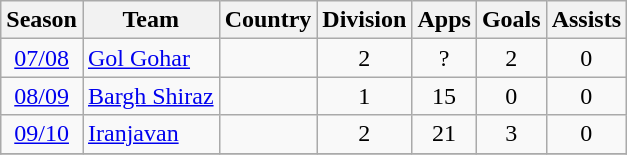<table class="wikitable" style="text-align: center;">
<tr>
<th>Season</th>
<th>Team</th>
<th>Country</th>
<th>Division</th>
<th>Apps</th>
<th>Goals</th>
<th>Assists</th>
</tr>
<tr>
<td><a href='#'>07/08</a></td>
<td align="left"><a href='#'>Gol Gohar</a></td>
<td align="left"></td>
<td>2</td>
<td>?</td>
<td>2</td>
<td>0</td>
</tr>
<tr>
<td><a href='#'>08/09</a></td>
<td align="left"><a href='#'>Bargh Shiraz</a></td>
<td align="left"></td>
<td>1</td>
<td>15</td>
<td>0</td>
<td>0</td>
</tr>
<tr>
<td><a href='#'>09/10</a></td>
<td align="left"><a href='#'>Iranjavan</a></td>
<td align="left"></td>
<td>2</td>
<td>21</td>
<td>3</td>
<td>0</td>
</tr>
<tr>
</tr>
</table>
